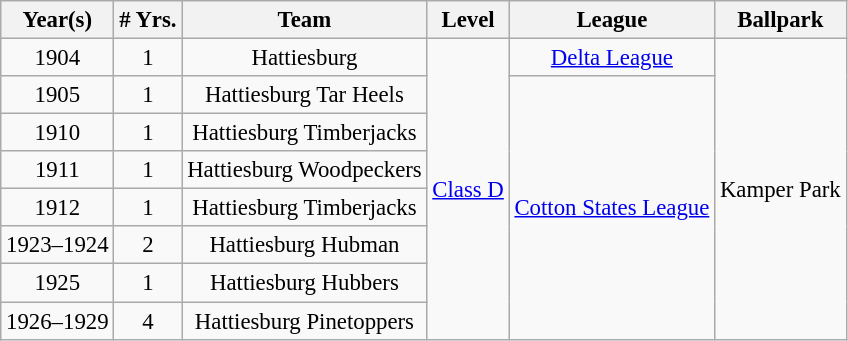<table class="wikitable" style="text-align:center; font-size: 95%;">
<tr>
<th>Year(s)</th>
<th># Yrs.</th>
<th>Team</th>
<th>Level</th>
<th>League</th>
<th>Ballpark</th>
</tr>
<tr>
<td>1904</td>
<td>1</td>
<td>Hattiesburg</td>
<td rowspan=8><a href='#'>Class D</a></td>
<td><a href='#'>Delta League</a></td>
<td rowspan=8>Kamper Park</td>
</tr>
<tr>
<td>1905</td>
<td>1</td>
<td>Hattiesburg Tar Heels</td>
<td rowspan=7><a href='#'>Cotton States League</a></td>
</tr>
<tr>
<td>1910</td>
<td>1</td>
<td>Hattiesburg Timberjacks</td>
</tr>
<tr>
<td>1911</td>
<td>1</td>
<td>Hattiesburg Woodpeckers</td>
</tr>
<tr>
<td>1912</td>
<td>1</td>
<td>Hattiesburg Timberjacks</td>
</tr>
<tr>
<td>1923–1924</td>
<td>2</td>
<td>Hattiesburg Hubman</td>
</tr>
<tr>
<td>1925</td>
<td>1</td>
<td>Hattiesburg Hubbers</td>
</tr>
<tr>
<td>1926–1929</td>
<td>4</td>
<td>Hattiesburg Pinetoppers</td>
</tr>
</table>
